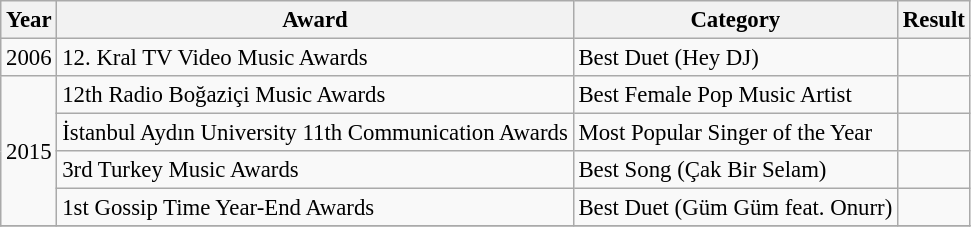<table class="wikitable" style="font-size: 95%;">
<tr>
<th>Year</th>
<th>Award</th>
<th>Category</th>
<th>Result</th>
</tr>
<tr>
<td>2006</td>
<td>12. Kral TV Video Music Awards</td>
<td>Best Duet (Hey DJ)</td>
<td></td>
</tr>
<tr>
<td rowspan="4">2015</td>
<td>12th Radio Boğaziçi Music Awards</td>
<td>Best Female Pop Music Artist</td>
<td></td>
</tr>
<tr>
<td>İstanbul Aydın University 11th Communication Awards</td>
<td>Most Popular Singer of the Year</td>
<td></td>
</tr>
<tr>
<td>3rd Turkey Music Awards</td>
<td>Best Song (Çak Bir Selam)</td>
<td></td>
</tr>
<tr>
<td>1st Gossip Time Year-End Awards</td>
<td>Best Duet (Güm Güm feat. Onurr)</td>
<td></td>
</tr>
<tr>
</tr>
</table>
